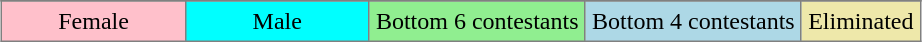<table border="2" cellpadding="4" style="border: 1px solid gray; border-collapse: collapse; margin:1em auto; text-align:center;">
<tr>
</tr>
<tr>
<td style="background:pink; width:20%;">Female</td>
<td style="background:cyan; width:20%;">Male</td>
<td style="background:lightgreen;">Bottom 6 contestants</td>
<td style="background:Lightblue;">Bottom 4 contestants</td>
<td style="background:Palegoldenrod;">Eliminated</td>
</tr>
</table>
